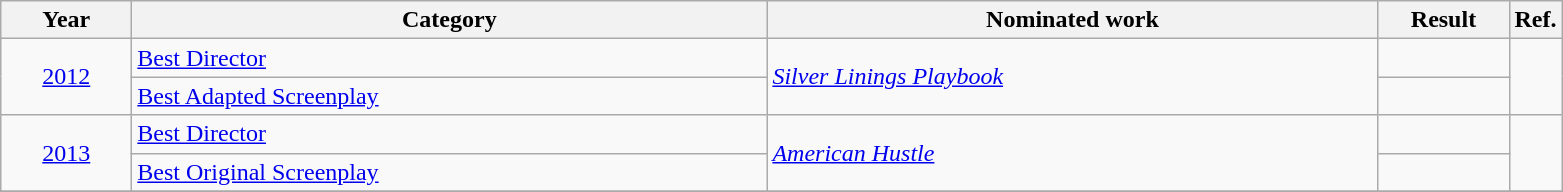<table class=wikitable>
<tr>
<th scope="col" style="width:5em;">Year</th>
<th scope="col" style="width:26em;">Category</th>
<th scope="col" style="width:25em;">Nominated work</th>
<th scope="col" style="width:5em;">Result</th>
<th>Ref.</th>
</tr>
<tr>
<td style="text-align:center;", rowspan=2><a href='#'>2012</a></td>
<td><a href='#'>Best Director</a></td>
<td rowspan=2><em><a href='#'>Silver Linings Playbook</a></em></td>
<td></td>
<td rowspan=2></td>
</tr>
<tr>
<td><a href='#'>Best Adapted Screenplay</a></td>
<td></td>
</tr>
<tr>
<td style="text-align:center;", rowspan=2><a href='#'>2013</a></td>
<td><a href='#'>Best Director</a></td>
<td rowspan=2><em><a href='#'>American Hustle</a></em></td>
<td></td>
<td rowspan=2></td>
</tr>
<tr>
<td><a href='#'>Best Original Screenplay</a></td>
<td></td>
</tr>
<tr>
</tr>
</table>
